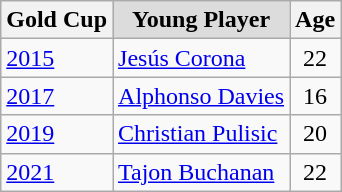<table class="wikitable">
<tr>
<th>Gold Cup</th>
<th scope=col style="background-color: #DCDCDC">Young Player</th>
<th>Age</th>
</tr>
<tr>
<td align=left><a href='#'>2015</a></td>
<td> <a href='#'>Jesús Corona</a></td>
<td align=center>22</td>
</tr>
<tr>
<td align=left><a href='#'>2017</a></td>
<td> <a href='#'>Alphonso Davies</a></td>
<td align=center>16</td>
</tr>
<tr>
<td align=left><a href='#'>2019</a></td>
<td> <a href='#'>Christian Pulisic</a></td>
<td align=center>20</td>
</tr>
<tr>
<td align=left><a href='#'>2021</a></td>
<td> <a href='#'>Tajon Buchanan</a></td>
<td align=center>22</td>
</tr>
</table>
